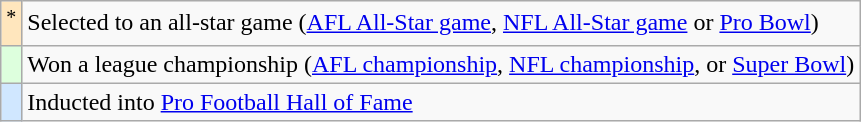<table class="wikitable">
<tr>
<td style="background-color:#FFE6BD" align="center"><sup>*</sup></td>
<td colspan="5">Selected to an all-star game (<a href='#'>AFL All-Star game</a>, <a href='#'>NFL All-Star game</a> or <a href='#'>Pro Bowl</a>)</td>
</tr>
<tr>
<td style="background-color:#DDFFDD" align="center"><sup></sup></td>
<td colspan="5">Won a league championship (<a href='#'>AFL championship</a>, <a href='#'>NFL championship</a>, or <a href='#'>Super Bowl</a>)</td>
</tr>
<tr>
<td style="background-color:#D0E7FF" align="center"><sup></sup></td>
<td colspan="5">Inducted into <a href='#'>Pro Football Hall of Fame</a></td>
</tr>
</table>
